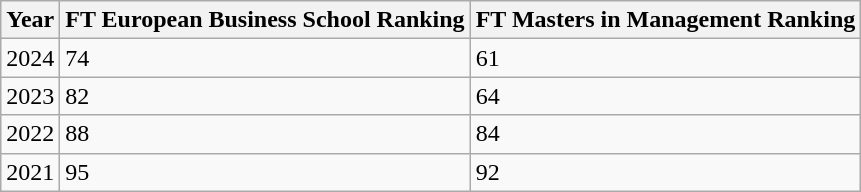<table class="wikitable">
<tr>
<th>Year</th>
<th>FT European Business School Ranking</th>
<th>FT Masters in Management Ranking</th>
</tr>
<tr>
<td>2024</td>
<td>74</td>
<td>61</td>
</tr>
<tr>
<td>2023</td>
<td>82</td>
<td>64</td>
</tr>
<tr>
<td>2022</td>
<td>88</td>
<td>84</td>
</tr>
<tr>
<td>2021</td>
<td>95</td>
<td>92</td>
</tr>
</table>
